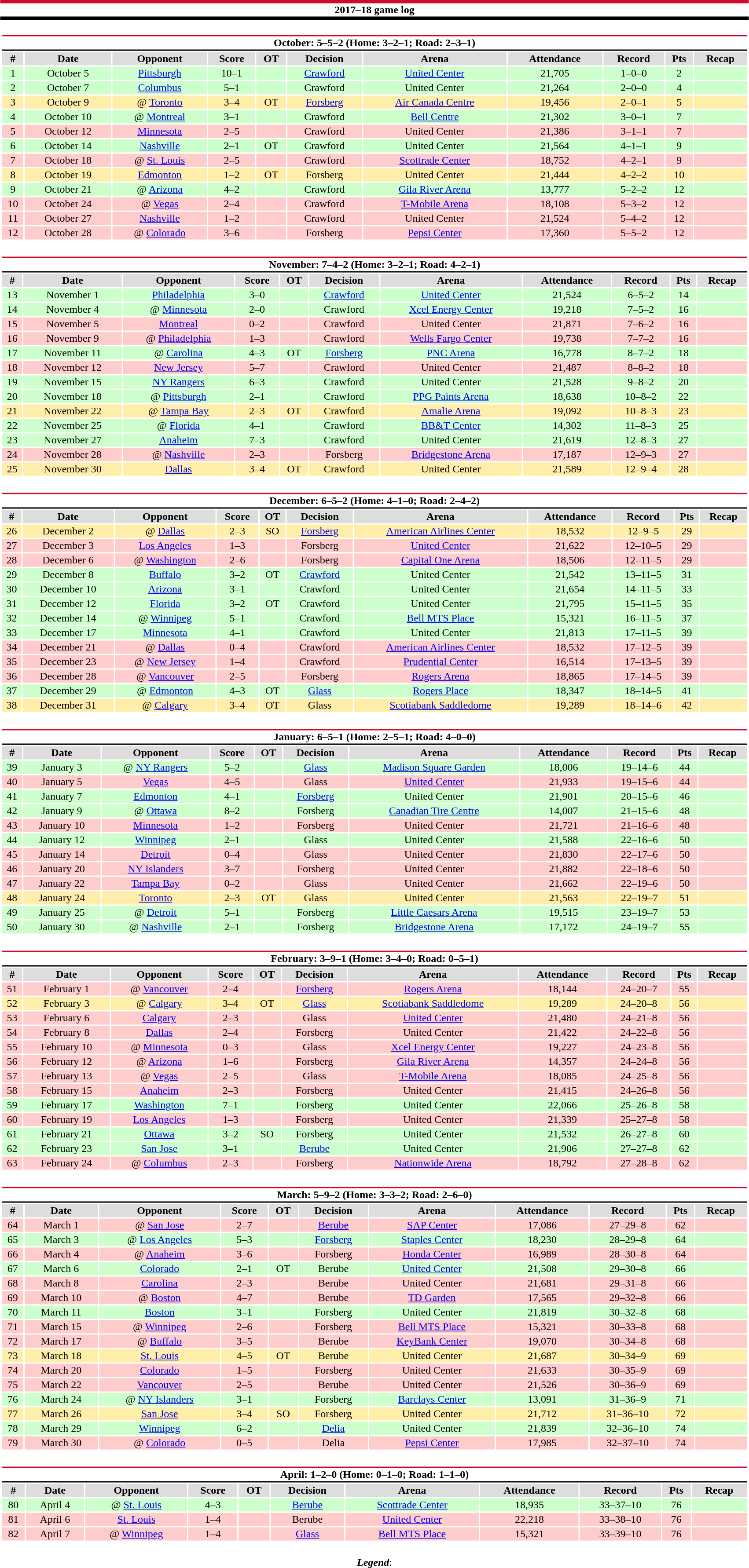<table class="toccolours" style="width:90%; clear:both; margin:1.5em auto; text-align:center;">
<tr>
<th colspan="11" style="background:#FFFFFF; border-top:#CF0A2C 5px solid; border-bottom:#000000 5px solid;">2017–18 game log</th>
</tr>
<tr>
<td colspan=11><br><table class="toccolours collapsible collapsed" style="width:100%;">
<tr>
<th colspan="11" style="background:#FFFFFF; border-top:#CF0A2C 2px solid; border-bottom:#000000 2px solid;">October: 5–5–2 (Home: 3–2–1; Road: 2–3–1)</th>
</tr>
<tr style="background:#ddd;">
<th>#</th>
<th>Date</th>
<th>Opponent</th>
<th>Score</th>
<th>OT</th>
<th>Decision</th>
<th>Arena</th>
<th>Attendance</th>
<th>Record</th>
<th>Pts</th>
<th>Recap</th>
</tr>
<tr style="background:#cfc;">
<td>1</td>
<td>October 5</td>
<td><a href='#'>Pittsburgh</a></td>
<td>10–1</td>
<td></td>
<td><a href='#'>Crawford</a></td>
<td><a href='#'>United Center</a></td>
<td>21,705</td>
<td>1–0–0</td>
<td>2</td>
<td></td>
</tr>
<tr style="background:#cfc;">
<td>2</td>
<td>October 7</td>
<td><a href='#'>Columbus</a></td>
<td>5–1</td>
<td></td>
<td>Crawford</td>
<td>United Center</td>
<td>21,264</td>
<td>2–0–0</td>
<td>4</td>
<td></td>
</tr>
<tr style="background:#fea;">
<td>3</td>
<td>October 9</td>
<td>@ <a href='#'>Toronto</a></td>
<td>3–4</td>
<td>OT</td>
<td><a href='#'>Forsberg</a></td>
<td><a href='#'>Air Canada Centre</a></td>
<td>19,456</td>
<td>2–0–1</td>
<td>5</td>
<td></td>
</tr>
<tr style="background:#cfc;">
<td>4</td>
<td>October 10</td>
<td>@ <a href='#'>Montreal</a></td>
<td>3–1</td>
<td></td>
<td>Crawford</td>
<td><a href='#'>Bell Centre</a></td>
<td>21,302</td>
<td>3–0–1</td>
<td>7</td>
<td></td>
</tr>
<tr style="background:#fcc;">
<td>5</td>
<td>October 12</td>
<td><a href='#'>Minnesota</a></td>
<td>2–5</td>
<td></td>
<td>Crawford</td>
<td>United Center</td>
<td>21,386</td>
<td>3–1–1</td>
<td>7</td>
<td></td>
</tr>
<tr style="background:#cfc;">
<td>6</td>
<td>October 14</td>
<td><a href='#'>Nashville</a></td>
<td>2–1</td>
<td>OT</td>
<td>Crawford</td>
<td>United Center</td>
<td>21,564</td>
<td>4–1–1</td>
<td>9</td>
<td></td>
</tr>
<tr style="background:#fcc;">
<td>7</td>
<td>October 18</td>
<td>@ <a href='#'>St. Louis</a></td>
<td>2–5</td>
<td></td>
<td>Crawford</td>
<td><a href='#'>Scottrade Center</a></td>
<td>18,752</td>
<td>4–2–1</td>
<td>9</td>
<td></td>
</tr>
<tr style="background:#fea;">
<td>8</td>
<td>October 19</td>
<td><a href='#'>Edmonton</a></td>
<td>1–2</td>
<td>OT</td>
<td>Forsberg</td>
<td>United Center</td>
<td>21,444</td>
<td>4–2–2</td>
<td>10</td>
<td></td>
</tr>
<tr style="background:#cfc;">
<td>9</td>
<td>October 21</td>
<td>@ <a href='#'>Arizona</a></td>
<td>4–2</td>
<td></td>
<td>Crawford</td>
<td><a href='#'>Gila River Arena</a></td>
<td>13,777</td>
<td>5–2–2</td>
<td>12</td>
<td></td>
</tr>
<tr style="background:#fcc;">
<td>10</td>
<td>October 24</td>
<td>@ <a href='#'>Vegas</a></td>
<td>2–4</td>
<td></td>
<td>Crawford</td>
<td><a href='#'>T-Mobile Arena</a></td>
<td>18,108</td>
<td>5–3–2</td>
<td>12</td>
<td></td>
</tr>
<tr style="background:#fcc;">
<td>11</td>
<td>October 27</td>
<td><a href='#'>Nashville</a></td>
<td>1–2</td>
<td></td>
<td>Crawford</td>
<td>United Center</td>
<td>21,524</td>
<td>5–4–2</td>
<td>12</td>
<td></td>
</tr>
<tr style="background:#fcc;">
<td>12</td>
<td>October 28</td>
<td>@ <a href='#'>Colorado</a></td>
<td>3–6</td>
<td></td>
<td>Forsberg</td>
<td><a href='#'>Pepsi Center</a></td>
<td>17,360</td>
<td>5–5–2</td>
<td>12</td>
<td></td>
</tr>
</table>
</td>
</tr>
<tr>
<td colspan=11><br><table class="toccolours collapsible collapsed" style="width:100%;">
<tr>
<th colspan="11" style="background:#FFFFFF; border-top:#CF0A2C 2px solid; border-bottom:#000000 2px solid;">November: 7–4–2 (Home: 3–2–1; Road: 4–2–1)</th>
</tr>
<tr style="background:#ddd;">
<th>#</th>
<th>Date</th>
<th>Opponent</th>
<th>Score</th>
<th>OT</th>
<th>Decision</th>
<th>Arena</th>
<th>Attendance</th>
<th>Record</th>
<th>Pts</th>
<th>Recap</th>
</tr>
<tr style="background:#cfc;">
<td>13</td>
<td>November 1</td>
<td><a href='#'>Philadelphia</a></td>
<td>3–0</td>
<td></td>
<td><a href='#'>Crawford</a></td>
<td><a href='#'>United Center</a></td>
<td>21,524</td>
<td>6–5–2</td>
<td>14</td>
<td></td>
</tr>
<tr style="background:#cfc;">
<td>14</td>
<td>November 4</td>
<td>@ <a href='#'>Minnesota</a></td>
<td>2–0</td>
<td></td>
<td>Crawford</td>
<td><a href='#'>Xcel Energy Center</a></td>
<td>19,218</td>
<td>7–5–2</td>
<td>16</td>
<td></td>
</tr>
<tr style="background:#fcc;">
<td>15</td>
<td>November 5</td>
<td><a href='#'>Montreal</a></td>
<td>0–2</td>
<td></td>
<td>Crawford</td>
<td>United Center</td>
<td>21,871</td>
<td>7–6–2</td>
<td>16</td>
<td></td>
</tr>
<tr style="background:#fcc;">
<td>16</td>
<td>November 9</td>
<td>@ <a href='#'>Philadelphia</a></td>
<td>1–3</td>
<td></td>
<td>Crawford</td>
<td><a href='#'>Wells Fargo Center</a></td>
<td>19,738</td>
<td>7–7–2</td>
<td>16</td>
<td></td>
</tr>
<tr style="background:#cfc;">
<td>17</td>
<td>November 11</td>
<td>@ <a href='#'>Carolina</a></td>
<td>4–3</td>
<td>OT</td>
<td><a href='#'>Forsberg</a></td>
<td><a href='#'>PNC Arena</a></td>
<td>16,778</td>
<td>8–7–2</td>
<td>18</td>
<td></td>
</tr>
<tr style="background:#fcc;">
<td>18</td>
<td>November 12</td>
<td><a href='#'>New Jersey</a></td>
<td>5–7</td>
<td></td>
<td>Crawford</td>
<td>United Center</td>
<td>21,487</td>
<td>8–8–2</td>
<td>18</td>
<td></td>
</tr>
<tr style="background:#cfc;">
<td>19</td>
<td>November 15</td>
<td><a href='#'>NY Rangers</a></td>
<td>6–3</td>
<td></td>
<td>Crawford</td>
<td>United Center</td>
<td>21,528</td>
<td>9–8–2</td>
<td>20</td>
<td></td>
</tr>
<tr style="background:#cfc;">
<td>20</td>
<td>November 18</td>
<td>@ <a href='#'>Pittsburgh</a></td>
<td>2–1</td>
<td></td>
<td>Crawford</td>
<td><a href='#'>PPG Paints Arena</a></td>
<td>18,638</td>
<td>10–8–2</td>
<td>22</td>
<td></td>
</tr>
<tr style="background:#fea;">
<td>21</td>
<td>November 22</td>
<td>@ <a href='#'>Tampa Bay</a></td>
<td>2–3</td>
<td>OT</td>
<td>Crawford</td>
<td><a href='#'>Amalie Arena</a></td>
<td>19,092</td>
<td>10–8–3</td>
<td>23</td>
<td></td>
</tr>
<tr style="background:#cfc;">
<td>22</td>
<td>November 25</td>
<td>@ <a href='#'>Florida</a></td>
<td>4–1</td>
<td></td>
<td>Crawford</td>
<td><a href='#'>BB&T Center</a></td>
<td>14,302</td>
<td>11–8–3</td>
<td>25</td>
<td></td>
</tr>
<tr style="background:#cfc;">
<td>23</td>
<td>November 27</td>
<td><a href='#'>Anaheim</a></td>
<td>7–3</td>
<td></td>
<td>Crawford</td>
<td>United Center</td>
<td>21,619</td>
<td>12–8–3</td>
<td>27</td>
<td></td>
</tr>
<tr style="background:#fcc;">
<td>24</td>
<td>November 28</td>
<td>@ <a href='#'>Nashville</a></td>
<td>2–3</td>
<td></td>
<td>Forsberg</td>
<td><a href='#'>Bridgestone Arena</a></td>
<td>17,187</td>
<td>12–9–3</td>
<td>27</td>
<td></td>
</tr>
<tr style="background:#fea;">
<td>25</td>
<td>November 30</td>
<td><a href='#'>Dallas</a></td>
<td>3–4</td>
<td>OT</td>
<td>Crawford</td>
<td>United Center</td>
<td>21,589</td>
<td>12–9–4</td>
<td>28</td>
<td></td>
</tr>
</table>
</td>
</tr>
<tr>
<td colspan=11><br><table class="toccolours collapsible collapsed" style="width:100%;">
<tr>
<th colspan="11" style="background:#FFFFFF; border-top:#CF0A2C 2px solid; border-bottom:#000000 2px solid;">December: 6–5–2 (Home: 4–1–0; Road: 2–4–2)</th>
</tr>
<tr style="background:#ddd;">
<th>#</th>
<th>Date</th>
<th>Opponent</th>
<th>Score</th>
<th>OT</th>
<th>Decision</th>
<th>Arena</th>
<th>Attendance</th>
<th>Record</th>
<th>Pts</th>
<th>Recap</th>
</tr>
<tr style="background:#fea;">
<td>26</td>
<td>December 2</td>
<td>@ <a href='#'>Dallas</a></td>
<td>2–3</td>
<td>SO</td>
<td><a href='#'>Forsberg</a></td>
<td><a href='#'>American Airlines Center</a></td>
<td>18,532</td>
<td>12–9–5</td>
<td>29</td>
<td></td>
</tr>
<tr style="background:#fcc;">
<td>27</td>
<td>December 3</td>
<td><a href='#'>Los Angeles</a></td>
<td>1–3</td>
<td></td>
<td>Forsberg</td>
<td><a href='#'>United Center</a></td>
<td>21,622</td>
<td>12–10–5</td>
<td>29</td>
<td></td>
</tr>
<tr style="background:#fcc;">
<td>28</td>
<td>December 6</td>
<td>@ <a href='#'>Washington</a></td>
<td>2–6</td>
<td></td>
<td>Forsberg</td>
<td><a href='#'>Capital One Arena</a></td>
<td>18,506</td>
<td>12–11–5</td>
<td>29</td>
<td></td>
</tr>
<tr style="background:#cfc;">
<td>29</td>
<td>December 8</td>
<td><a href='#'>Buffalo</a></td>
<td>3–2</td>
<td>OT</td>
<td><a href='#'>Crawford</a></td>
<td>United Center</td>
<td>21,542</td>
<td>13–11–5</td>
<td>31</td>
<td></td>
</tr>
<tr style="background:#cfc;">
<td>30</td>
<td>December 10</td>
<td><a href='#'>Arizona</a></td>
<td>3–1</td>
<td></td>
<td>Crawford</td>
<td>United Center</td>
<td>21,654</td>
<td>14–11–5</td>
<td>33</td>
<td></td>
</tr>
<tr style="background:#cfc;">
<td>31</td>
<td>December 12</td>
<td><a href='#'>Florida</a></td>
<td>3–2</td>
<td>OT</td>
<td>Crawford</td>
<td>United Center</td>
<td>21,795</td>
<td>15–11–5</td>
<td>35</td>
<td></td>
</tr>
<tr style="background:#cfc;">
<td>32</td>
<td>December 14</td>
<td>@ <a href='#'>Winnipeg</a></td>
<td>5–1</td>
<td></td>
<td>Crawford</td>
<td><a href='#'>Bell MTS Place</a></td>
<td>15,321</td>
<td>16–11–5</td>
<td>37</td>
<td></td>
</tr>
<tr style="background:#cfc;">
<td>33</td>
<td>December 17</td>
<td><a href='#'>Minnesota</a></td>
<td>4–1</td>
<td></td>
<td>Crawford</td>
<td>United Center</td>
<td>21,813</td>
<td>17–11–5</td>
<td>39</td>
<td></td>
</tr>
<tr style="background:#fcc;">
<td>34</td>
<td>December 21</td>
<td>@ <a href='#'>Dallas</a></td>
<td>0–4</td>
<td></td>
<td>Crawford</td>
<td><a href='#'>American Airlines Center</a></td>
<td>18,532</td>
<td>17–12–5</td>
<td>39</td>
<td></td>
</tr>
<tr style="background:#fcc;">
<td>35</td>
<td>December 23</td>
<td>@ <a href='#'>New Jersey</a></td>
<td>1–4</td>
<td></td>
<td>Crawford</td>
<td><a href='#'>Prudential Center</a></td>
<td>16,514</td>
<td>17–13–5</td>
<td>39</td>
<td></td>
</tr>
<tr style="background:#fcc;">
<td>36</td>
<td>December 28</td>
<td>@ <a href='#'>Vancouver</a></td>
<td>2–5</td>
<td></td>
<td>Forsberg</td>
<td><a href='#'>Rogers Arena</a></td>
<td>18,865</td>
<td>17–14–5</td>
<td>39</td>
<td></td>
</tr>
<tr style="background:#cfc;">
<td>37</td>
<td>December 29</td>
<td>@ <a href='#'>Edmonton</a></td>
<td>4–3</td>
<td>OT</td>
<td><a href='#'>Glass</a></td>
<td><a href='#'>Rogers Place</a></td>
<td>18,347</td>
<td>18–14–5</td>
<td>41</td>
<td></td>
</tr>
<tr style="background:#fea;">
<td>38</td>
<td>December 31</td>
<td>@ <a href='#'>Calgary</a></td>
<td>3–4</td>
<td>OT</td>
<td>Glass</td>
<td><a href='#'>Scotiabank Saddledome</a></td>
<td>19,289</td>
<td>18–14–6</td>
<td>42</td>
<td></td>
</tr>
</table>
</td>
</tr>
<tr>
<td colspan=11><br><table class="toccolours collapsible collapsed" style="width:100%;">
<tr>
<th colspan="11" style="background:#FFFFFF; border-top:#CF0A2C 2px solid; border-bottom:#000000 2px solid;">January: 6–5–1 (Home: 2–5–1; Road: 4–0–0)</th>
</tr>
<tr style="background:#ddd;">
<th>#</th>
<th>Date</th>
<th>Opponent</th>
<th>Score</th>
<th>OT</th>
<th>Decision</th>
<th>Arena</th>
<th>Attendance</th>
<th>Record</th>
<th>Pts</th>
<th>Recap</th>
</tr>
<tr style="background:#cfc;">
<td>39</td>
<td>January 3</td>
<td>@ <a href='#'>NY Rangers</a></td>
<td>5–2</td>
<td></td>
<td><a href='#'>Glass</a></td>
<td><a href='#'>Madison Square Garden</a></td>
<td>18,006</td>
<td>19–14–6</td>
<td>44</td>
<td></td>
</tr>
<tr style="background:#fcc;">
<td>40</td>
<td>January 5</td>
<td><a href='#'>Vegas</a></td>
<td>4–5</td>
<td></td>
<td>Glass</td>
<td><a href='#'>United Center</a></td>
<td>21,933</td>
<td>19–15–6</td>
<td>44</td>
<td></td>
</tr>
<tr style="background:#cfc;">
<td>41</td>
<td>January 7</td>
<td><a href='#'>Edmonton</a></td>
<td>4–1</td>
<td></td>
<td><a href='#'>Forsberg</a></td>
<td>United Center</td>
<td>21,901</td>
<td>20–15–6</td>
<td>46</td>
<td></td>
</tr>
<tr style="background:#cfc;">
<td>42</td>
<td>January 9</td>
<td>@ <a href='#'>Ottawa</a></td>
<td>8–2</td>
<td></td>
<td>Forsberg</td>
<td><a href='#'>Canadian Tire Centre</a></td>
<td>14,007</td>
<td>21–15–6</td>
<td>48</td>
<td></td>
</tr>
<tr style="background:#fcc;">
<td>43</td>
<td>January 10</td>
<td><a href='#'>Minnesota</a></td>
<td>1–2</td>
<td></td>
<td>Forsberg</td>
<td>United Center</td>
<td>21,721</td>
<td>21–16–6</td>
<td>48</td>
<td></td>
</tr>
<tr style="background:#cfc;">
<td>44</td>
<td>January 12</td>
<td><a href='#'>Winnipeg</a></td>
<td>2–1</td>
<td></td>
<td>Glass</td>
<td>United Center</td>
<td>21,588</td>
<td>22–16–6</td>
<td>50</td>
<td></td>
</tr>
<tr style="background:#fcc;">
<td>45</td>
<td>January 14</td>
<td><a href='#'>Detroit</a></td>
<td>0–4</td>
<td></td>
<td>Glass</td>
<td>United Center</td>
<td>21,830</td>
<td>22–17–6</td>
<td>50</td>
<td></td>
</tr>
<tr style="background:#fcc;">
<td>46</td>
<td>January 20</td>
<td><a href='#'>NY Islanders</a></td>
<td>3–7</td>
<td></td>
<td>Forsberg</td>
<td>United Center</td>
<td>21,882</td>
<td>22–18–6</td>
<td>50</td>
<td></td>
</tr>
<tr style="background:#fcc;">
<td>47</td>
<td>January 22</td>
<td><a href='#'>Tampa Bay</a></td>
<td>0–2</td>
<td></td>
<td>Glass</td>
<td>United Center</td>
<td>21,662</td>
<td>22–19–6</td>
<td>50</td>
<td></td>
</tr>
<tr style="background:#fea;">
<td>48</td>
<td>January 24</td>
<td><a href='#'>Toronto</a></td>
<td>2–3</td>
<td>OT</td>
<td>Glass</td>
<td>United Center</td>
<td>21,563</td>
<td>22–19–7</td>
<td>51</td>
<td></td>
</tr>
<tr style="background:#cfc;">
<td>49</td>
<td>January 25</td>
<td>@ <a href='#'>Detroit</a></td>
<td>5–1</td>
<td></td>
<td>Forsberg</td>
<td><a href='#'>Little Caesars Arena</a></td>
<td>19,515</td>
<td>23–19–7</td>
<td>53</td>
<td></td>
</tr>
<tr style="background:#cfc;">
<td>50</td>
<td>January 30</td>
<td>@ <a href='#'>Nashville</a></td>
<td>2–1</td>
<td></td>
<td>Forsberg</td>
<td><a href='#'>Bridgestone Arena</a></td>
<td>17,172</td>
<td>24–19–7</td>
<td>55</td>
<td></td>
</tr>
</table>
</td>
</tr>
<tr>
<td colspan=11><br><table class="toccolours collapsible collapsed" style="width:100%;">
<tr>
<th colspan="11" style="background:#FFFFFF; border-top:#CF0A2C 2px solid; border-bottom:#000000 2px solid;">February: 3–9–1 (Home: 3–4–0; Road: 0–5–1)</th>
</tr>
<tr style="background:#ddd;">
<th>#</th>
<th>Date</th>
<th>Opponent</th>
<th>Score</th>
<th>OT</th>
<th>Decision</th>
<th>Arena</th>
<th>Attendance</th>
<th>Record</th>
<th>Pts</th>
<th>Recap</th>
</tr>
<tr style="background:#fcc;">
<td>51</td>
<td>February 1</td>
<td>@ <a href='#'>Vancouver</a></td>
<td>2–4</td>
<td></td>
<td><a href='#'>Forsberg</a></td>
<td><a href='#'>Rogers Arena</a></td>
<td>18,144</td>
<td>24–20–7</td>
<td>55</td>
<td></td>
</tr>
<tr style="background:#fea;">
<td>52</td>
<td>February 3</td>
<td>@ <a href='#'>Calgary</a></td>
<td>3–4</td>
<td>OT</td>
<td><a href='#'>Glass</a></td>
<td><a href='#'>Scotiabank Saddledome</a></td>
<td>19,289</td>
<td>24–20–8</td>
<td>56</td>
<td></td>
</tr>
<tr style="background:#fcc;">
<td>53</td>
<td>February 6</td>
<td><a href='#'>Calgary</a></td>
<td>2–3</td>
<td></td>
<td>Glass</td>
<td><a href='#'>United Center</a></td>
<td>21,480</td>
<td>24–21–8</td>
<td>56</td>
<td></td>
</tr>
<tr style="background:#fcc;">
<td>54</td>
<td>February 8</td>
<td><a href='#'>Dallas</a></td>
<td>2–4</td>
<td></td>
<td>Forsberg</td>
<td>United Center</td>
<td>21,422</td>
<td>24–22–8</td>
<td>56</td>
<td></td>
</tr>
<tr style="background:#fcc;">
<td>55</td>
<td>February 10</td>
<td>@ <a href='#'>Minnesota</a></td>
<td>0–3</td>
<td></td>
<td>Glass</td>
<td><a href='#'>Xcel Energy Center</a></td>
<td>19,227</td>
<td>24–23–8</td>
<td>56</td>
<td></td>
</tr>
<tr style="background:#fcc;">
<td>56</td>
<td>February 12</td>
<td>@ <a href='#'>Arizona</a></td>
<td>1–6</td>
<td></td>
<td>Forsberg</td>
<td><a href='#'>Gila River Arena</a></td>
<td>14,357</td>
<td>24–24–8</td>
<td>56</td>
<td></td>
</tr>
<tr style="background:#fcc;">
<td>57</td>
<td>February 13</td>
<td>@ <a href='#'>Vegas</a></td>
<td>2–5</td>
<td></td>
<td>Glass</td>
<td><a href='#'>T-Mobile Arena</a></td>
<td>18,085</td>
<td>24–25–8</td>
<td>56</td>
<td></td>
</tr>
<tr style="background:#fcc;">
<td>58</td>
<td>February 15</td>
<td><a href='#'>Anaheim</a></td>
<td>2–3</td>
<td></td>
<td>Forsberg</td>
<td>United Center</td>
<td>21,415</td>
<td>24–26–8</td>
<td>56</td>
<td></td>
</tr>
<tr style="background:#cfc;">
<td>59</td>
<td>February 17</td>
<td><a href='#'>Washington</a></td>
<td>7–1</td>
<td></td>
<td>Forsberg</td>
<td>United Center</td>
<td>22,066</td>
<td>25–26–8</td>
<td>58</td>
<td></td>
</tr>
<tr style="background:#fcc;">
<td>60</td>
<td>February 19</td>
<td><a href='#'>Los Angeles</a></td>
<td>1–3</td>
<td></td>
<td>Forsberg</td>
<td>United Center</td>
<td>21,339</td>
<td>25–27–8</td>
<td>58</td>
<td></td>
</tr>
<tr style="background:#cfc;">
<td>61</td>
<td>February 21</td>
<td><a href='#'>Ottawa</a></td>
<td>3–2</td>
<td>SO</td>
<td>Forsberg</td>
<td>United Center</td>
<td>21,532</td>
<td>26–27–8</td>
<td>60</td>
<td></td>
</tr>
<tr style="background:#cfc;">
<td>62</td>
<td>February 23</td>
<td><a href='#'>San Jose</a></td>
<td>3–1</td>
<td></td>
<td><a href='#'>Berube</a></td>
<td>United Center</td>
<td>21,906</td>
<td>27–27–8</td>
<td>62</td>
<td></td>
</tr>
<tr style="background:#fcc;">
<td>63</td>
<td>February 24</td>
<td>@ <a href='#'>Columbus</a></td>
<td>2–3</td>
<td></td>
<td>Forsberg</td>
<td><a href='#'>Nationwide Arena</a></td>
<td>18,792</td>
<td>27–28–8</td>
<td>62</td>
<td></td>
</tr>
</table>
</td>
</tr>
<tr>
<td colspan=11><br><table class="toccolours collapsible collapsed" style="width:100%;">
<tr>
<th colspan="11" style="background:#FFFFFF; border-top:#CF0A2C 2px solid; border-bottom:#000000 2px solid;">March: 5–9–2 (Home: 3–3–2; Road: 2–6–0)</th>
</tr>
<tr style="background:#ddd;">
<th>#</th>
<th>Date</th>
<th>Opponent</th>
<th>Score</th>
<th>OT</th>
<th>Decision</th>
<th>Arena</th>
<th>Attendance</th>
<th>Record</th>
<th>Pts</th>
<th>Recap</th>
</tr>
<tr style="background:#fcc;">
<td>64</td>
<td>March 1</td>
<td>@ <a href='#'>San Jose</a></td>
<td>2–7</td>
<td></td>
<td><a href='#'>Berube</a></td>
<td><a href='#'>SAP Center</a></td>
<td>17,086</td>
<td>27–29–8</td>
<td>62</td>
<td></td>
</tr>
<tr style="background:#cfc;">
<td>65</td>
<td>March 3</td>
<td>@ <a href='#'>Los Angeles</a></td>
<td>5–3</td>
<td></td>
<td><a href='#'>Forsberg</a></td>
<td><a href='#'>Staples Center</a></td>
<td>18,230</td>
<td>28–29–8</td>
<td>64</td>
<td></td>
</tr>
<tr style="background:#fcc;">
<td>66</td>
<td>March 4</td>
<td>@ <a href='#'>Anaheim</a></td>
<td>3–6</td>
<td></td>
<td>Forsberg</td>
<td><a href='#'>Honda Center</a></td>
<td>16,989</td>
<td>28–30–8</td>
<td>64</td>
<td></td>
</tr>
<tr style="background:#cfc;">
<td>67</td>
<td>March 6</td>
<td><a href='#'>Colorado</a></td>
<td>2–1</td>
<td>OT</td>
<td>Berube</td>
<td><a href='#'>United Center</a></td>
<td>21,508</td>
<td>29–30–8</td>
<td>66</td>
<td></td>
</tr>
<tr style="background:#fcc;">
<td>68</td>
<td>March 8</td>
<td><a href='#'>Carolina</a></td>
<td>2–3</td>
<td></td>
<td>Berube</td>
<td>United Center</td>
<td>21,681</td>
<td>29–31–8</td>
<td>66</td>
<td></td>
</tr>
<tr style="background:#fcc;">
<td>69</td>
<td>March 10</td>
<td>@ <a href='#'>Boston</a></td>
<td>4–7</td>
<td></td>
<td>Berube</td>
<td><a href='#'>TD Garden</a></td>
<td>17,565</td>
<td>29–32–8</td>
<td>66</td>
<td></td>
</tr>
<tr style="background:#cfc;">
<td>70</td>
<td>March 11</td>
<td><a href='#'>Boston</a></td>
<td>3–1</td>
<td></td>
<td>Forsberg</td>
<td>United Center</td>
<td>21,819</td>
<td>30–32–8</td>
<td>68</td>
<td></td>
</tr>
<tr style="background:#fcc;">
<td>71</td>
<td>March 15</td>
<td>@ <a href='#'>Winnipeg</a></td>
<td>2–6</td>
<td></td>
<td>Forsberg</td>
<td><a href='#'>Bell MTS Place</a></td>
<td>15,321</td>
<td>30–33–8</td>
<td>68</td>
<td></td>
</tr>
<tr style="background:#fcc;">
<td>72</td>
<td>March 17</td>
<td>@ <a href='#'>Buffalo</a></td>
<td>3–5</td>
<td></td>
<td>Berube</td>
<td><a href='#'>KeyBank Center</a></td>
<td>19,070</td>
<td>30–34–8</td>
<td>68</td>
<td></td>
</tr>
<tr style="background:#fea;">
<td>73</td>
<td>March 18</td>
<td><a href='#'>St. Louis</a></td>
<td>4–5</td>
<td>OT</td>
<td>Berube</td>
<td>United Center</td>
<td>21,687</td>
<td>30–34–9</td>
<td>69</td>
<td></td>
</tr>
<tr style="background:#fcc;">
<td>74</td>
<td>March 20</td>
<td><a href='#'>Colorado</a></td>
<td>1–5</td>
<td></td>
<td>Forsberg</td>
<td>United Center</td>
<td>21,633</td>
<td>30–35–9</td>
<td>69</td>
<td></td>
</tr>
<tr style="background:#fcc;">
<td>75</td>
<td>March 22</td>
<td><a href='#'>Vancouver</a></td>
<td>2–5</td>
<td></td>
<td>Berube</td>
<td>United Center</td>
<td>21,526</td>
<td>30–36–9</td>
<td>69</td>
<td></td>
</tr>
<tr style="background:#cfc;">
<td>76</td>
<td>March 24</td>
<td>@ <a href='#'>NY Islanders</a></td>
<td>3–1</td>
<td></td>
<td>Forsberg</td>
<td><a href='#'>Barclays Center</a></td>
<td>13,091</td>
<td>31–36–9</td>
<td>71</td>
<td></td>
</tr>
<tr style="background:#fea;">
<td>77</td>
<td>March 26</td>
<td><a href='#'>San Jose</a></td>
<td>3–4</td>
<td>SO</td>
<td>Forsberg</td>
<td>United Center</td>
<td>21,712</td>
<td>31–36–10</td>
<td>72</td>
<td></td>
</tr>
<tr style="background:#cfc;">
<td>78</td>
<td>March 29</td>
<td><a href='#'>Winnipeg</a></td>
<td>6–2</td>
<td></td>
<td><a href='#'>Delia</a></td>
<td>United Center</td>
<td>21,839</td>
<td>32–36–10</td>
<td>74</td>
<td></td>
</tr>
<tr style="background:#fcc;">
<td>79</td>
<td>March 30</td>
<td>@ <a href='#'>Colorado</a></td>
<td>0–5</td>
<td></td>
<td>Delia</td>
<td><a href='#'>Pepsi Center</a></td>
<td>17,985</td>
<td>32–37–10</td>
<td>74</td>
<td></td>
</tr>
</table>
</td>
</tr>
<tr>
<td colspan=11><br><table class="toccolours collapsible collapsed" style="width:100%;">
<tr>
<th colspan="11" style="background:#FFFFFF; border-top:#CF0A2C 2px solid; border-bottom:#000000 2px solid;">April: 1–2–0 (Home: 0–1–0; Road: 1–1–0)</th>
</tr>
<tr style="background:#ddd;">
<th>#</th>
<th>Date</th>
<th>Opponent</th>
<th>Score</th>
<th>OT</th>
<th>Decision</th>
<th>Arena</th>
<th>Attendance</th>
<th>Record</th>
<th>Pts</th>
<th>Recap</th>
</tr>
<tr style="background:#cfc;">
<td>80</td>
<td>April 4</td>
<td>@ <a href='#'>St. Louis</a></td>
<td>4–3</td>
<td></td>
<td><a href='#'>Berube</a></td>
<td><a href='#'>Scottrade Center</a></td>
<td>18,935</td>
<td>33–37–10</td>
<td>76</td>
<td></td>
</tr>
<tr style="background:#fcc;">
<td>81</td>
<td>April 6</td>
<td><a href='#'>St. Louis</a></td>
<td>1–4</td>
<td></td>
<td>Berube</td>
<td><a href='#'>United Center</a></td>
<td>22,218</td>
<td>33–38–10</td>
<td>76</td>
<td></td>
</tr>
<tr style="background:#fcc;">
<td>82</td>
<td>April 7</td>
<td>@ <a href='#'>Winnipeg</a></td>
<td>1–4</td>
<td></td>
<td><a href='#'>Glass</a></td>
<td><a href='#'>Bell MTS Place</a></td>
<td>15,321</td>
<td>33–39–10</td>
<td>76</td>
<td></td>
</tr>
</table>
</td>
</tr>
<tr>
<td colspan="11" style="text-align:center;"><br><strong><em>Legend</em></strong>:


</td>
</tr>
</table>
